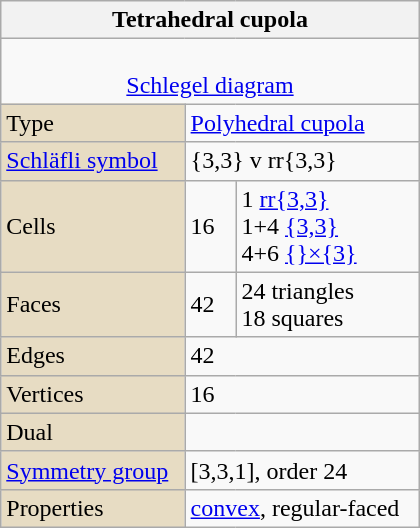<table class="wikitable" align="right" style="margin-left:10px" width="280">
<tr>
<th bgcolor=#e7dcc3 colspan=3>Tetrahedral cupola</th>
</tr>
<tr>
<td align=center colspan=3><br><a href='#'>Schlegel diagram</a></td>
</tr>
<tr>
<td bgcolor=#e7dcc3>Type</td>
<td colspan=2><a href='#'>Polyhedral cupola</a></td>
</tr>
<tr>
<td bgcolor=#e7dcc3><a href='#'>Schläfli symbol</a></td>
<td colspan=2>{3,3} v rr{3,3}</td>
</tr>
<tr>
<td bgcolor=#e7dcc3>Cells</td>
<td>16</td>
<td>1 <a href='#'>rr{3,3}</a> <br>1+4 <a href='#'>{3,3}</a> <br>4+6 <a href='#'>{}×{3}</a> </td>
</tr>
<tr>
<td bgcolor=#e7dcc3>Faces</td>
<td>42</td>
<td>24 triangles<br>18 squares</td>
</tr>
<tr>
<td bgcolor=#e7dcc3>Edges</td>
<td colspan=2>42</td>
</tr>
<tr>
<td bgcolor=#e7dcc3>Vertices</td>
<td colspan=2>16</td>
</tr>
<tr>
<td bgcolor=#e7dcc3>Dual</td>
<td colspan=2></td>
</tr>
<tr>
<td bgcolor=#e7dcc3><a href='#'>Symmetry group</a></td>
<td colspan=2>[3,3,1], order 24</td>
</tr>
<tr>
<td bgcolor=#e7dcc3>Properties</td>
<td colspan=2><a href='#'>convex</a>, regular-faced</td>
</tr>
</table>
